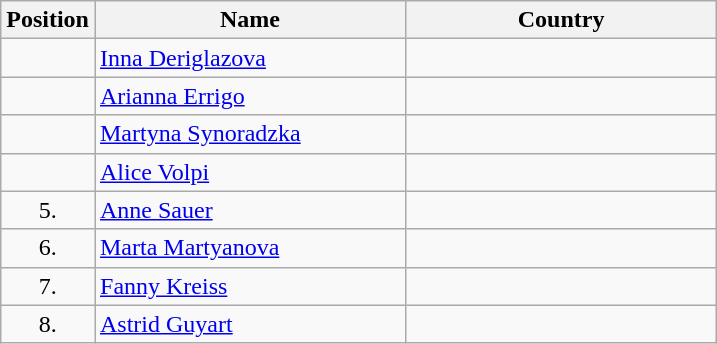<table class="wikitable">
<tr>
<th width="20">Position</th>
<th width="200">Name</th>
<th width="200">Country</th>
</tr>
<tr>
<td align="center"></td>
<td><a href='#'>Inna Deriglazova</a></td>
<td></td>
</tr>
<tr>
<td align="center"></td>
<td><a href='#'>Arianna Errigo</a></td>
<td></td>
</tr>
<tr>
<td align="center"></td>
<td><a href='#'>Martyna Synoradzka</a></td>
<td></td>
</tr>
<tr>
<td align="center"></td>
<td><a href='#'>Alice Volpi</a></td>
<td></td>
</tr>
<tr>
<td align="center">5.</td>
<td><a href='#'>Anne Sauer</a></td>
<td></td>
</tr>
<tr>
<td align="center">6.</td>
<td><a href='#'>Marta Martyanova</a></td>
<td></td>
</tr>
<tr>
<td align="center">7.</td>
<td><a href='#'>Fanny Kreiss</a></td>
<td></td>
</tr>
<tr>
<td align="center">8.</td>
<td><a href='#'>Astrid Guyart</a></td>
<td></td>
</tr>
</table>
